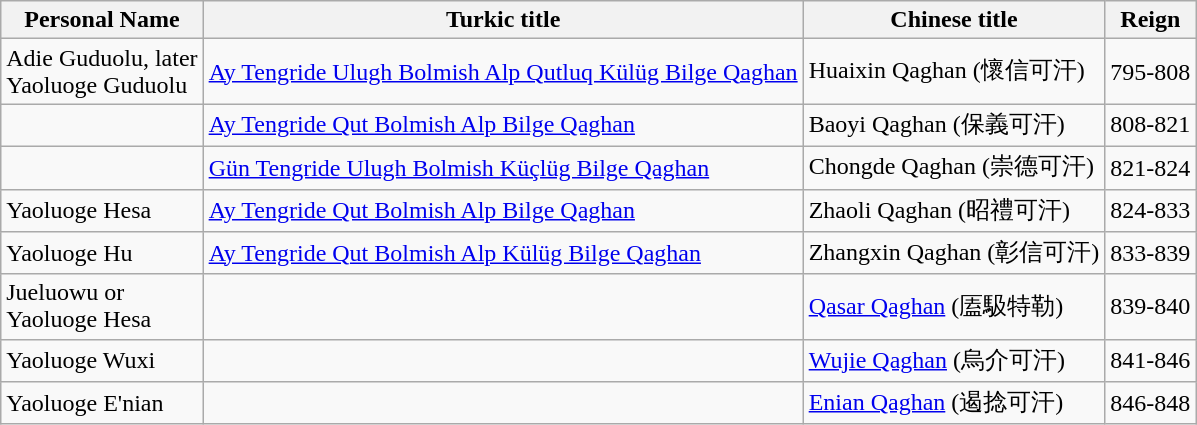<table class="wikitable">
<tr>
<th>Personal Name</th>
<th>Turkic title</th>
<th>Chinese title</th>
<th>Reign</th>
</tr>
<tr>
<td>Adie Guduolu, later<br>Yaoluoge Guduolu</td>
<td><a href='#'>Ay Tengride Ulugh Bolmish Alp Qutluq Külüg Bilge Qaghan</a></td>
<td>Huaixin Qaghan (懷信可汗)</td>
<td>795-808</td>
</tr>
<tr>
<td></td>
<td><a href='#'>Ay Tengride Qut Bolmish Alp Bilge Qaghan</a></td>
<td>Baoyi Qaghan (保義可汗)</td>
<td>808-821</td>
</tr>
<tr>
<td></td>
<td><a href='#'>Gün Tengride Ulugh Bolmish Küçlüg Bilge Qaghan</a></td>
<td>Chongde Qaghan (崇德可汗)</td>
<td>821-824</td>
</tr>
<tr>
<td>Yaoluoge Hesa</td>
<td><a href='#'>Ay Tengride Qut Bolmish Alp Bilge Qaghan</a></td>
<td>Zhaoli Qaghan (昭禮可汗)</td>
<td>824-833</td>
</tr>
<tr>
<td>Yaoluoge Hu</td>
<td><a href='#'>Ay Tengride Qut Bolmish Alp Külüg Bilge Qaghan</a></td>
<td>Zhangxin Qaghan (彰信可汗)</td>
<td>833-839</td>
</tr>
<tr>
<td>Jueluowu or<br>Yaoluoge Hesa</td>
<td></td>
<td><a href='#'>Qasar Qaghan</a> (㕎馺特勒)</td>
<td>839-840</td>
</tr>
<tr>
<td>Yaoluoge Wuxi</td>
<td></td>
<td><a href='#'>Wujie Qaghan</a> (烏介可汗)</td>
<td>841-846</td>
</tr>
<tr>
<td>Yaoluoge E'nian</td>
<td></td>
<td><a href='#'>Enian Qaghan</a> (遏捻可汗)</td>
<td>846-848</td>
</tr>
</table>
